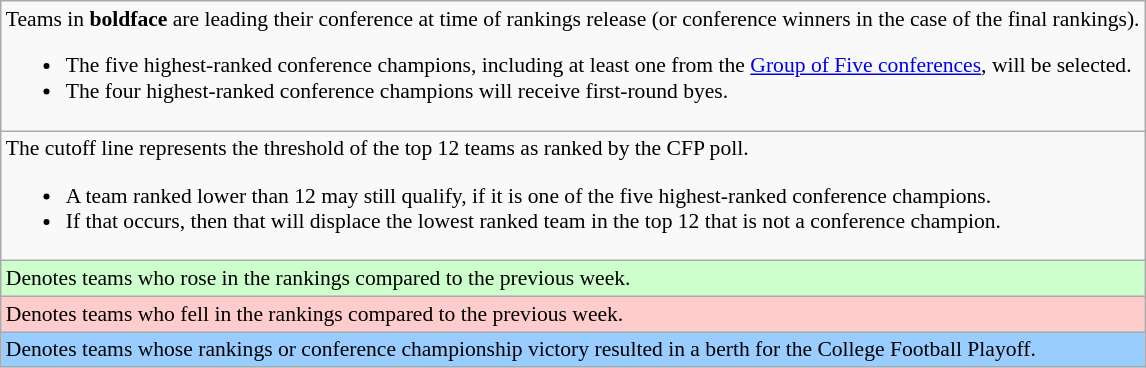<table class="wikitable"  style="font-size:90%">
<tr>
<td>Teams in <strong>boldface</strong> are leading their conference at time of rankings release (or conference winners in the case of the final rankings).<br><ul><li>The five highest-ranked conference champions, including at least one from the <a href='#'>Group of Five conferences</a>, will be selected.</li><li>The four highest-ranked conference champions will receive first-round byes.</li></ul></td>
</tr>
<tr>
<td>The cutoff line represents the threshold of the top 12 teams as ranked by the CFP poll.<br><ul><li>A team ranked lower than 12 may still qualify, if it is one of the five highest-ranked conference champions.</li><li>If that occurs, then that will displace the lowest ranked team in the top 12 that is not a conference champion.</li></ul></td>
</tr>
<tr>
<td style="background:#ccffcc">Denotes teams who rose in the rankings compared to the previous week.</td>
</tr>
<tr>
<td style="background:#ffcccc">Denotes teams who fell in the rankings compared to the previous week.</td>
</tr>
<tr>
<td style="background:#99CCFF">Denotes teams whose rankings or conference championship victory resulted in a berth for the College Football Playoff.</td>
</tr>
</table>
